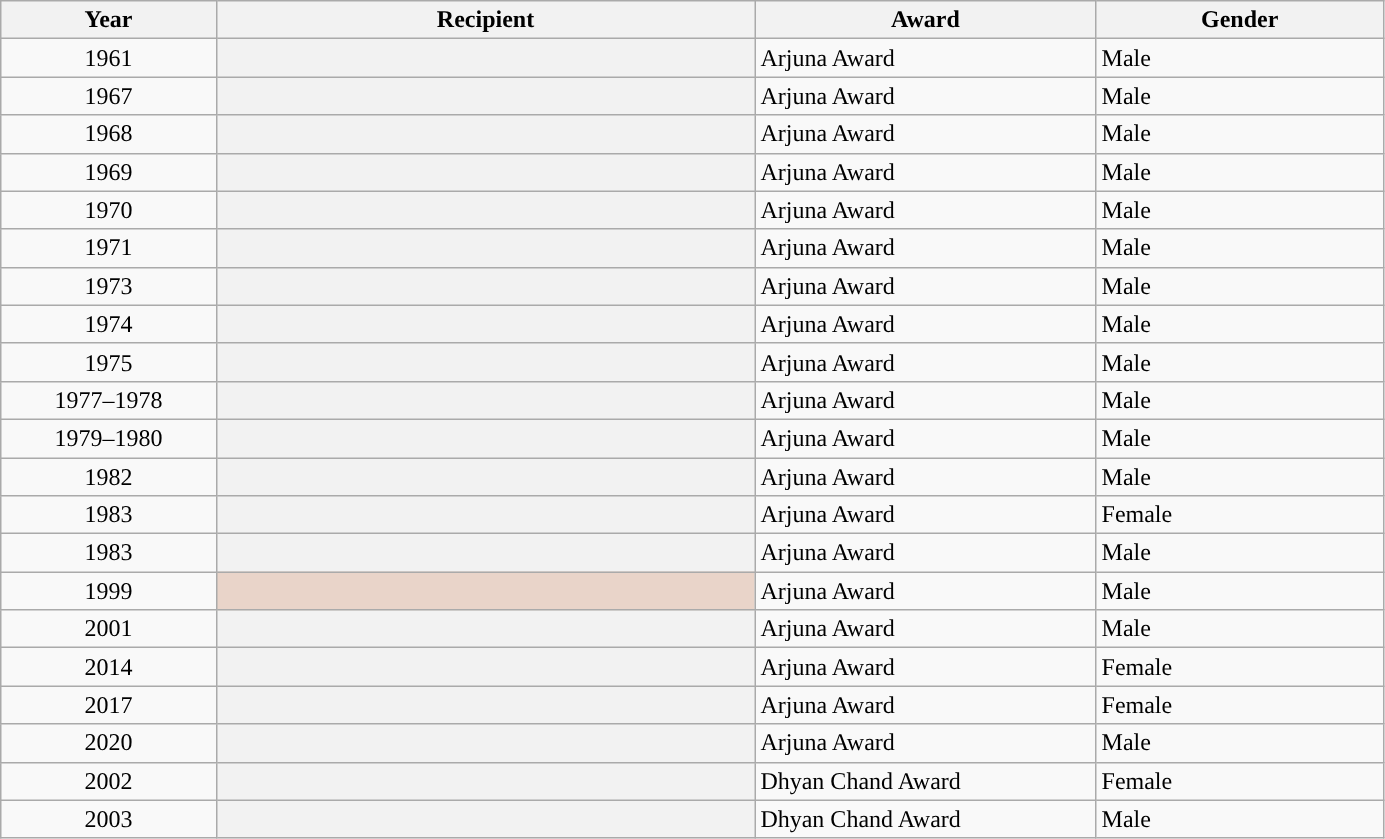<table class="wikitable plainrowheaders sortable" style="width:73%">
<tr>
<th scope="col" style="width:12%">Year</th>
<th scope="col" style="width:30%">Recipient</th>
<th scope="col" style="width:19%">Award</th>
<th scope="col" style="width:16%">Gender</th>
</tr>
<tr>
<td style="text-align:center;">1961</td>
<th scope="row"></th>
<td>Arjuna Award</td>
<td>Male</td>
</tr>
<tr>
<td style="text-align:center;">1967</td>
<th scope="row"></th>
<td>Arjuna Award</td>
<td>Male</td>
</tr>
<tr>
<td style="text-align:center;">1968</td>
<th scope="row"></th>
<td>Arjuna Award</td>
<td>Male</td>
</tr>
<tr>
<td style="text-align:center;">1969</td>
<th scope="row"></th>
<td>Arjuna Award</td>
<td>Male</td>
</tr>
<tr>
<td style="text-align:center;">1970</td>
<th scope="row"></th>
<td>Arjuna Award</td>
<td>Male</td>
</tr>
<tr>
<td style="text-align:center;">1971</td>
<th scope="row"></th>
<td>Arjuna Award</td>
<td>Male</td>
</tr>
<tr>
<td style="text-align:center;">1973</td>
<th scope="row"></th>
<td>Arjuna Award</td>
<td>Male</td>
</tr>
<tr>
<td style="text-align:center;">1974</td>
<th scope="row"></th>
<td>Arjuna Award</td>
<td>Male</td>
</tr>
<tr>
<td style="text-align:center;">1975</td>
<th scope="row"></th>
<td>Arjuna Award</td>
<td>Male</td>
</tr>
<tr>
<td style="text-align:center;">1977–1978</td>
<th scope="row"></th>
<td>Arjuna Award</td>
<td>Male</td>
</tr>
<tr>
<td style="text-align:center;">1979–1980</td>
<th scope="row"></th>
<td>Arjuna Award</td>
<td>Male</td>
</tr>
<tr>
<td style="text-align:center;">1982</td>
<th scope="row"></th>
<td>Arjuna Award</td>
<td>Male</td>
</tr>
<tr>
<td style="text-align:center;">1983</td>
<th scope="row"></th>
<td>Arjuna Award</td>
<td>Female</td>
</tr>
<tr>
<td style="text-align:center;">1983</td>
<th scope="row"></th>
<td>Arjuna Award</td>
<td>Male</td>
</tr>
<tr>
<td style="text-align:center;">1999</td>
<th scope="row" style="background-color:#E9D4C9"> </th>
<td>Arjuna Award</td>
<td>Male</td>
</tr>
<tr>
<td style="text-align:center;">2001</td>
<th scope="row"></th>
<td>Arjuna Award</td>
<td>Male</td>
</tr>
<tr>
<td style="text-align:center;">2014</td>
<th scope="row"></th>
<td>Arjuna Award</td>
<td>Female</td>
</tr>
<tr>
<td style="text-align:center;">2017</td>
<th scope="row"></th>
<td>Arjuna Award</td>
<td>Female</td>
</tr>
<tr>
<td style="text-align:center;">2020</td>
<th scope="row"></th>
<td>Arjuna Award</td>
<td>Male</td>
</tr>
<tr>
<td style="text-align:center;">2002</td>
<th scope="row"></th>
<td>Dhyan Chand Award</td>
<td>Female</td>
</tr>
<tr>
<td style="text-align:center;">2003</td>
<th scope="row"></th>
<td>Dhyan Chand Award</td>
<td>Male</td>
</tr>
</table>
